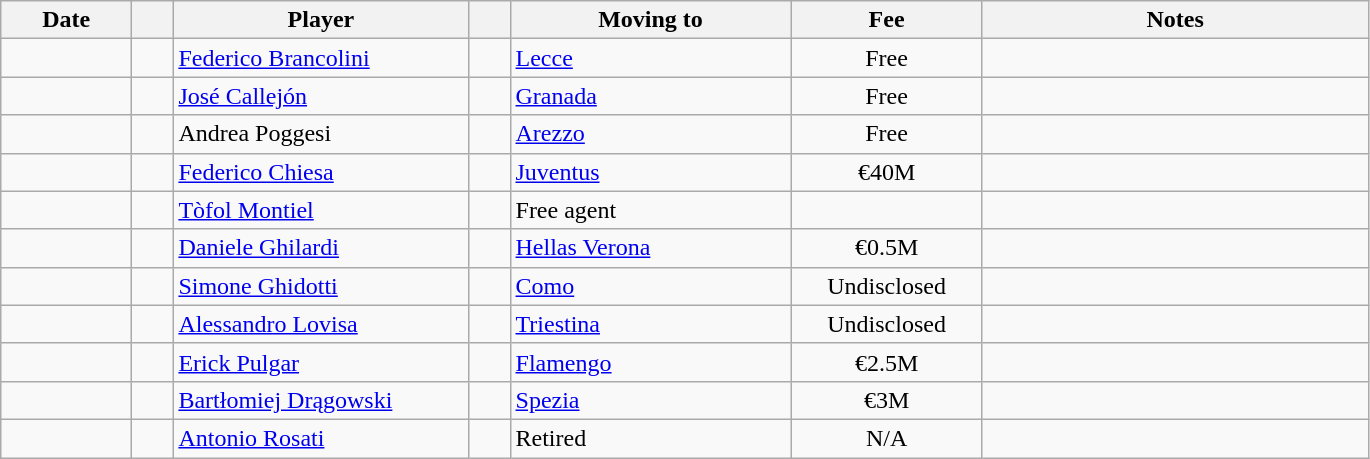<table class="wikitable sortable">
<tr>
<th style="width:80px;">Date</th>
<th style="width:20px;"></th>
<th style="width:190px;">Player</th>
<th style="width:20px;"></th>
<th style="width:180px;">Moving to</th>
<th style="width:120px;" class="unsortable">Fee</th>
<th style="width:250px;" class="unsortable">Notes</th>
</tr>
<tr>
<td></td>
<td align="center"></td>
<td> <a href='#'>Federico Brancolini</a></td>
<td align="center"></td>
<td> <a href='#'>Lecce</a></td>
<td align="center">Free</td>
<td align="center"></td>
</tr>
<tr>
<td></td>
<td align="center"></td>
<td> <a href='#'>José Callejón</a></td>
<td align="center"></td>
<td> <a href='#'>Granada</a></td>
<td align="center">Free</td>
<td align="center"></td>
</tr>
<tr>
<td></td>
<td align="center"></td>
<td> Andrea Poggesi</td>
<td align="center"></td>
<td> <a href='#'>Arezzo</a></td>
<td align="center">Free</td>
<td align="center"></td>
</tr>
<tr>
<td></td>
<td align="center"></td>
<td> <a href='#'>Federico Chiesa</a></td>
<td align="center"></td>
<td> <a href='#'>Juventus</a></td>
<td align="center">€40M</td>
<td align="center"></td>
</tr>
<tr>
<td></td>
<td align="center"></td>
<td> <a href='#'>Tòfol Montiel</a></td>
<td align="center"></td>
<td>Free agent</td>
<td align="center"></td>
<td align="center"></td>
</tr>
<tr>
<td></td>
<td align="center"></td>
<td> <a href='#'>Daniele Ghilardi</a></td>
<td align="center"></td>
<td> <a href='#'>Hellas Verona</a></td>
<td align="center">€0.5M</td>
<td align="center"></td>
</tr>
<tr>
<td></td>
<td align="center"></td>
<td> <a href='#'>Simone Ghidotti</a></td>
<td align="center"></td>
<td> <a href='#'>Como</a></td>
<td align="center">Undisclosed</td>
<td align="center"></td>
</tr>
<tr>
<td></td>
<td align="center"></td>
<td> <a href='#'>Alessandro Lovisa</a></td>
<td align="center"></td>
<td> <a href='#'>Triestina</a></td>
<td align="center">Undisclosed</td>
<td align="center"></td>
</tr>
<tr>
<td></td>
<td align="center"></td>
<td> <a href='#'>Erick Pulgar</a></td>
<td align="center"></td>
<td> <a href='#'>Flamengo</a></td>
<td align="center">€2.5M</td>
<td align="center"></td>
</tr>
<tr>
<td></td>
<td align="center"></td>
<td> <a href='#'>Bartłomiej Drągowski</a></td>
<td align="center"></td>
<td> <a href='#'>Spezia</a></td>
<td align="center">€3M</td>
<td align="center"></td>
</tr>
<tr>
<td></td>
<td align="center"></td>
<td> <a href='#'>Antonio Rosati</a></td>
<td align="center"></td>
<td>Retired</td>
<td align="center">N/A</td>
<td align="center"></td>
</tr>
</table>
